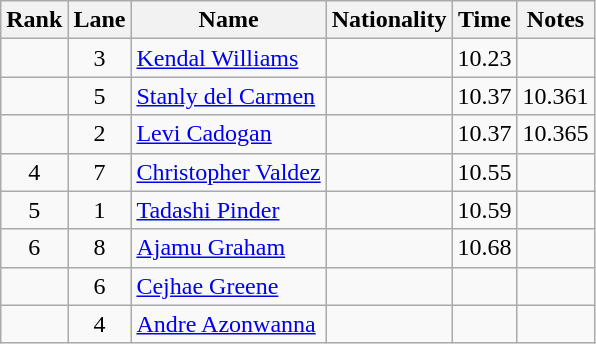<table class="wikitable sortable" style="text-align:center">
<tr>
<th>Rank</th>
<th>Lane</th>
<th>Name</th>
<th>Nationality</th>
<th>Time</th>
<th>Notes</th>
</tr>
<tr>
<td></td>
<td>3</td>
<td align=left><a href='#'>Kendal Williams</a></td>
<td align=left></td>
<td>10.23</td>
<td></td>
</tr>
<tr>
<td></td>
<td>5</td>
<td align=left><a href='#'>Stanly del Carmen</a></td>
<td align=left></td>
<td>10.37</td>
<td>10.361</td>
</tr>
<tr>
<td></td>
<td>2</td>
<td align=left><a href='#'>Levi Cadogan</a></td>
<td align=left></td>
<td>10.37</td>
<td>10.365</td>
</tr>
<tr>
<td>4</td>
<td>7</td>
<td align=left><a href='#'>Christopher Valdez</a></td>
<td align=left></td>
<td>10.55</td>
<td></td>
</tr>
<tr>
<td>5</td>
<td>1</td>
<td align=left><a href='#'>Tadashi Pinder</a></td>
<td align=left></td>
<td>10.59</td>
<td></td>
</tr>
<tr>
<td>6</td>
<td>8</td>
<td align=left><a href='#'>Ajamu Graham</a></td>
<td align=left></td>
<td>10.68</td>
<td></td>
</tr>
<tr>
<td></td>
<td>6</td>
<td align=left><a href='#'>Cejhae Greene</a></td>
<td align=left></td>
<td></td>
<td></td>
</tr>
<tr>
<td></td>
<td>4</td>
<td align=left><a href='#'>Andre Azonwanna</a></td>
<td align=left></td>
<td></td>
<td></td>
</tr>
</table>
